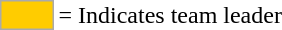<table>
<tr>
<td style="background-color:#FFCC00; border:1px solid #aaaaaa; width:2em;"></td>
<td>= Indicates team leader</td>
</tr>
</table>
